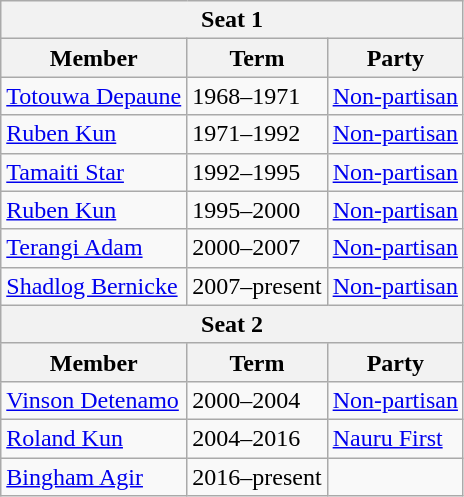<table class="wikitable">
<tr>
<th colspan=3>Seat 1</th>
</tr>
<tr>
<th>Member</th>
<th>Term</th>
<th>Party</th>
</tr>
<tr>
<td><a href='#'>Totouwa Depaune</a></td>
<td>1968–1971</td>
<td><a href='#'>Non-partisan</a></td>
</tr>
<tr>
<td><a href='#'>Ruben Kun</a></td>
<td>1971–1992</td>
<td><a href='#'>Non-partisan</a></td>
</tr>
<tr>
<td><a href='#'>Tamaiti Star</a></td>
<td>1992–1995</td>
<td><a href='#'>Non-partisan</a></td>
</tr>
<tr>
<td><a href='#'>Ruben Kun</a></td>
<td>1995–2000</td>
<td><a href='#'>Non-partisan</a></td>
</tr>
<tr>
<td><a href='#'>Terangi Adam</a></td>
<td>2000–2007</td>
<td><a href='#'>Non-partisan</a></td>
</tr>
<tr>
<td><a href='#'>Shadlog Bernicke</a></td>
<td>2007–present</td>
<td><a href='#'>Non-partisan</a></td>
</tr>
<tr>
<th colspan=3>Seat 2</th>
</tr>
<tr>
<th>Member</th>
<th>Term</th>
<th>Party</th>
</tr>
<tr>
<td><a href='#'>Vinson Detenamo</a></td>
<td>2000–2004</td>
<td><a href='#'>Non-partisan</a></td>
</tr>
<tr>
<td><a href='#'>Roland Kun</a></td>
<td>2004–2016</td>
<td><a href='#'>Nauru First</a></td>
</tr>
<tr>
<td><a href='#'>Bingham Agir</a></td>
<td>2016–present</td>
<td></td>
</tr>
</table>
